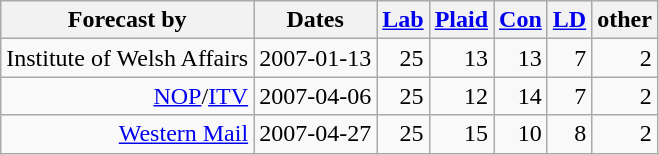<table class="wikitable" style="text-align:right;">
<tr>
<th>Forecast by</th>
<th>Dates</th>
<th><a href='#'>Lab</a></th>
<th><a href='#'>Plaid</a></th>
<th><a href='#'>Con</a></th>
<th><a href='#'>LD</a></th>
<th>other</th>
</tr>
<tr>
<td>Institute of Welsh Affairs</td>
<td>2007-01-13</td>
<td>25</td>
<td>13</td>
<td>13</td>
<td>7</td>
<td>2</td>
</tr>
<tr>
<td><a href='#'>NOP</a>/<a href='#'>ITV</a></td>
<td>2007-04-06</td>
<td>25</td>
<td>12</td>
<td>14</td>
<td>7</td>
<td>2</td>
</tr>
<tr>
<td><a href='#'>Western Mail</a></td>
<td>2007-04-27</td>
<td>25</td>
<td>15</td>
<td>10</td>
<td>8</td>
<td>2</td>
</tr>
</table>
